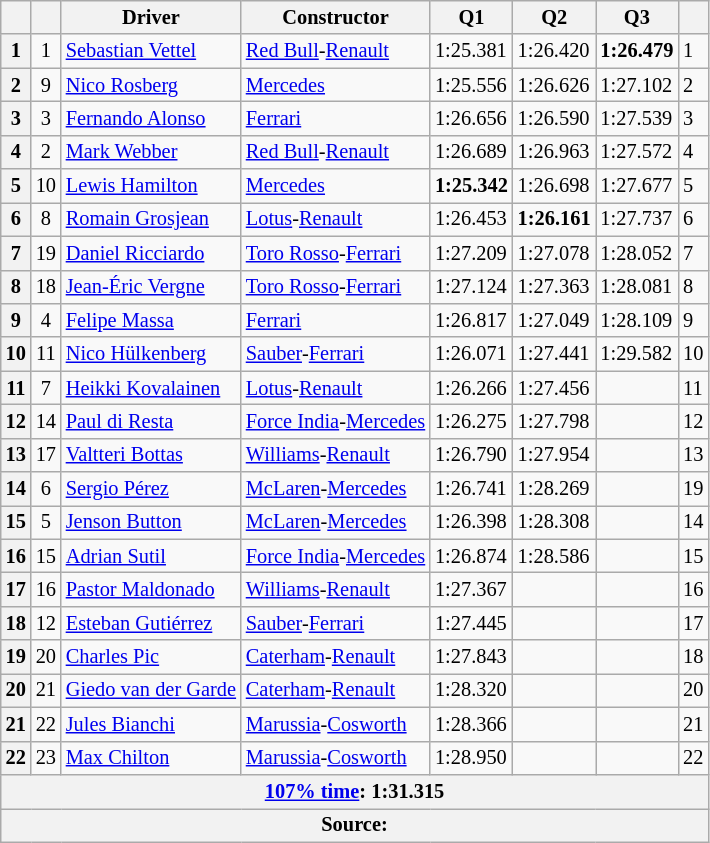<table class="wikitable sortable" style="font-size:85%">
<tr>
<th></th>
<th></th>
<th>Driver</th>
<th>Constructor</th>
<th>Q1</th>
<th>Q2</th>
<th>Q3</th>
<th></th>
</tr>
<tr>
<th>1</th>
<td align="center">1</td>
<td> <a href='#'>Sebastian Vettel</a></td>
<td><a href='#'>Red Bull</a>-<a href='#'>Renault</a></td>
<td>1:25.381</td>
<td>1:26.420</td>
<td><strong>1:26.479</strong></td>
<td>1</td>
</tr>
<tr>
<th>2</th>
<td align="center">9</td>
<td> <a href='#'>Nico Rosberg</a></td>
<td><a href='#'>Mercedes</a></td>
<td>1:25.556</td>
<td>1:26.626</td>
<td>1:27.102</td>
<td>2</td>
</tr>
<tr>
<th>3</th>
<td align="center">3</td>
<td> <a href='#'>Fernando Alonso</a></td>
<td><a href='#'>Ferrari</a></td>
<td>1:26.656</td>
<td>1:26.590</td>
<td>1:27.539</td>
<td>3</td>
</tr>
<tr>
<th>4</th>
<td align="center">2</td>
<td> <a href='#'>Mark Webber</a></td>
<td><a href='#'>Red Bull</a>-<a href='#'>Renault</a></td>
<td>1:26.689</td>
<td>1:26.963</td>
<td>1:27.572</td>
<td>4</td>
</tr>
<tr>
<th>5</th>
<td align="center">10</td>
<td> <a href='#'>Lewis Hamilton</a></td>
<td><a href='#'>Mercedes</a></td>
<td><strong>1:25.342</strong></td>
<td>1:26.698</td>
<td>1:27.677</td>
<td>5</td>
</tr>
<tr>
<th>6</th>
<td align="center">8</td>
<td> <a href='#'>Romain Grosjean</a></td>
<td><a href='#'>Lotus</a>-<a href='#'>Renault</a></td>
<td>1:26.453</td>
<td><strong>1:26.161</strong></td>
<td>1:27.737</td>
<td>6</td>
</tr>
<tr>
<th>7</th>
<td align="center">19</td>
<td> <a href='#'>Daniel Ricciardo</a></td>
<td><a href='#'>Toro Rosso</a>-<a href='#'>Ferrari</a></td>
<td>1:27.209</td>
<td>1:27.078</td>
<td>1:28.052</td>
<td>7</td>
</tr>
<tr>
<th>8</th>
<td align="center">18</td>
<td> <a href='#'>Jean-Éric Vergne</a></td>
<td><a href='#'>Toro Rosso</a>-<a href='#'>Ferrari</a></td>
<td>1:27.124</td>
<td>1:27.363</td>
<td>1:28.081</td>
<td>8</td>
</tr>
<tr>
<th>9</th>
<td align="center">4</td>
<td> <a href='#'>Felipe Massa</a></td>
<td><a href='#'>Ferrari</a></td>
<td>1:26.817</td>
<td>1:27.049</td>
<td>1:28.109</td>
<td>9</td>
</tr>
<tr>
<th>10</th>
<td align="center">11</td>
<td> <a href='#'>Nico Hülkenberg</a></td>
<td><a href='#'>Sauber</a>-<a href='#'>Ferrari</a></td>
<td>1:26.071</td>
<td>1:27.441</td>
<td>1:29.582</td>
<td>10</td>
</tr>
<tr>
<th>11</th>
<td align="center">7</td>
<td> <a href='#'>Heikki Kovalainen</a></td>
<td><a href='#'>Lotus</a>-<a href='#'>Renault</a></td>
<td>1:26.266</td>
<td>1:27.456</td>
<td></td>
<td>11</td>
</tr>
<tr>
<th>12</th>
<td align="center">14</td>
<td> <a href='#'>Paul di Resta</a></td>
<td><a href='#'>Force India</a>-<a href='#'>Mercedes</a></td>
<td>1:26.275</td>
<td>1:27.798</td>
<td></td>
<td>12</td>
</tr>
<tr>
<th>13</th>
<td align="center">17</td>
<td> <a href='#'>Valtteri Bottas</a></td>
<td><a href='#'>Williams</a>-<a href='#'>Renault</a></td>
<td>1:26.790</td>
<td>1:27.954</td>
<td></td>
<td>13</td>
</tr>
<tr>
<th>14</th>
<td align="center">6</td>
<td> <a href='#'>Sergio Pérez</a></td>
<td><a href='#'>McLaren</a>-<a href='#'>Mercedes</a></td>
<td>1:26.741</td>
<td>1:28.269</td>
<td></td>
<td>19</td>
</tr>
<tr>
<th>15</th>
<td align="center">5</td>
<td> <a href='#'>Jenson Button</a></td>
<td><a href='#'>McLaren</a>-<a href='#'>Mercedes</a></td>
<td>1:26.398</td>
<td>1:28.308</td>
<td></td>
<td>14</td>
</tr>
<tr>
<th>16</th>
<td align="center">15</td>
<td> <a href='#'>Adrian Sutil</a></td>
<td><a href='#'>Force India</a>-<a href='#'>Mercedes</a></td>
<td>1:26.874</td>
<td>1:28.586</td>
<td></td>
<td>15</td>
</tr>
<tr>
<th>17</th>
<td align="center">16</td>
<td> <a href='#'>Pastor Maldonado</a></td>
<td><a href='#'>Williams</a>-<a href='#'>Renault</a></td>
<td>1:27.367</td>
<td></td>
<td></td>
<td>16</td>
</tr>
<tr>
<th>18</th>
<td align="center">12</td>
<td> <a href='#'>Esteban Gutiérrez</a></td>
<td><a href='#'>Sauber</a>-<a href='#'>Ferrari</a></td>
<td>1:27.445</td>
<td></td>
<td></td>
<td>17</td>
</tr>
<tr>
<th>19</th>
<td align="center">20</td>
<td> <a href='#'>Charles Pic</a></td>
<td><a href='#'>Caterham</a>-<a href='#'>Renault</a></td>
<td>1:27.843</td>
<td></td>
<td></td>
<td>18</td>
</tr>
<tr>
<th>20</th>
<td align="center">21</td>
<td> <a href='#'>Giedo van der Garde</a></td>
<td><a href='#'>Caterham</a>-<a href='#'>Renault</a></td>
<td>1:28.320</td>
<td></td>
<td></td>
<td>20</td>
</tr>
<tr>
<th>21</th>
<td align="center">22</td>
<td> <a href='#'>Jules Bianchi</a></td>
<td><a href='#'>Marussia</a>-<a href='#'>Cosworth</a></td>
<td>1:28.366</td>
<td></td>
<td></td>
<td>21</td>
</tr>
<tr>
<th>22</th>
<td align="center">23</td>
<td> <a href='#'>Max Chilton</a></td>
<td><a href='#'>Marussia</a>-<a href='#'>Cosworth</a></td>
<td>1:28.950</td>
<td></td>
<td></td>
<td>22</td>
</tr>
<tr>
<th colspan=8><a href='#'>107% time</a>: 1:31.315</th>
</tr>
<tr>
<th colspan=8>Source:</th>
</tr>
</table>
